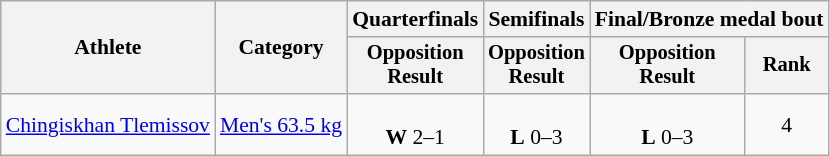<table class="wikitable" style="text-align:center; font-size:90%">
<tr>
<th rowspan=2>Athlete</th>
<th rowspan=2>Category</th>
<th>Quarterfinals</th>
<th>Semifinals</th>
<th colspan=2>Final/Bronze medal bout</th>
</tr>
<tr style="font-size:95%">
<th>Opposition<br>Result</th>
<th>Opposition<br>Result</th>
<th>Opposition<br>Result</th>
<th>Rank</th>
</tr>
<tr>
<td align=left><a href='#'>Chingiskhan Tlemissov</a></td>
<td align=left><a href='#'>Men's 63.5 kg</a></td>
<td><br> <strong>W</strong> 2–1</td>
<td><br> <strong>L</strong> 0–3</td>
<td><br> <strong>L</strong> 0–3</td>
<td>4</td>
</tr>
</table>
